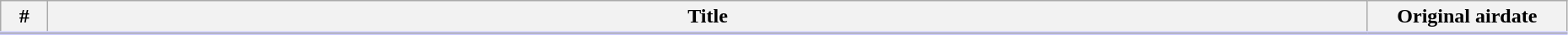<table class="wikitable" width="98%">
<tr style="border-bottom: 3px solid #CCF">
<th width="30">#</th>
<th>Title</th>
<th width="150">Original airdate</th>
</tr>
<tr>
</tr>
</table>
